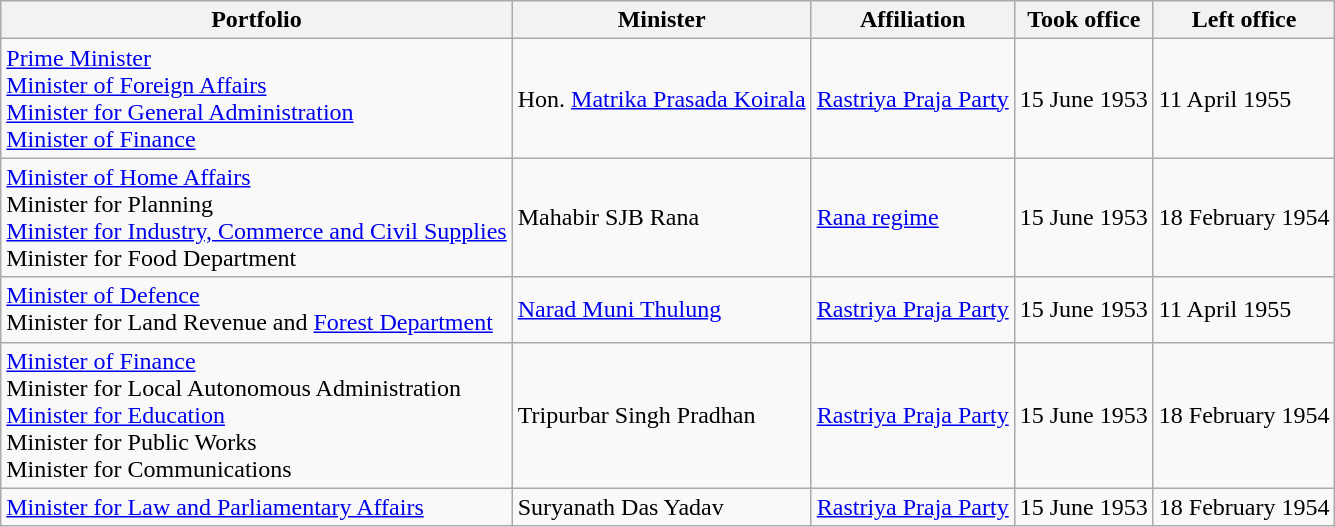<table class="wikitable">
<tr>
<th>Portfolio</th>
<th>Minister</th>
<th>Affiliation</th>
<th>Took office</th>
<th>Left office</th>
</tr>
<tr>
<td><a href='#'>Prime Minister</a><br><a href='#'>Minister of Foreign Affairs</a><br><a href='#'>Minister for General Administration</a><br><a href='#'>Minister of Finance</a></td>
<td>Hon. <a href='#'>Matrika Prasada Koirala</a></td>
<td><a href='#'>Rastriya Praja Party</a></td>
<td>15 June 1953</td>
<td>11 April 1955</td>
</tr>
<tr>
<td><a href='#'>Minister of Home Affairs</a><br>Minister for Planning<br><a href='#'>Minister for Industry, Commerce and Civil Supplies</a><br>Minister for Food Department</td>
<td>Mahabir SJB Rana</td>
<td><a href='#'>Rana regime</a></td>
<td>15 June 1953</td>
<td>18 February 1954</td>
</tr>
<tr>
<td><a href='#'>Minister of Defence</a><br>Minister for Land Revenue and <a href='#'>Forest Department</a></td>
<td><a href='#'>Narad Muni Thulung</a></td>
<td><a href='#'>Rastriya Praja Party</a></td>
<td>15 June 1953</td>
<td>11 April 1955</td>
</tr>
<tr>
<td><a href='#'>Minister of Finance</a><br>Minister for Local Autonomous Administration<br><a href='#'>Minister for Education</a><br>Minister for Public Works<br>Minister for Communications</td>
<td>Tripurbar Singh Pradhan</td>
<td><a href='#'>Rastriya Praja Party</a></td>
<td>15 June 1953</td>
<td>18 February 1954</td>
</tr>
<tr>
<td><a href='#'>Minister for Law and Parliamentary Affairs</a></td>
<td>Suryanath Das Yadav</td>
<td><a href='#'>Rastriya Praja Party</a></td>
<td>15 June 1953</td>
<td>18 February 1954</td>
</tr>
</table>
